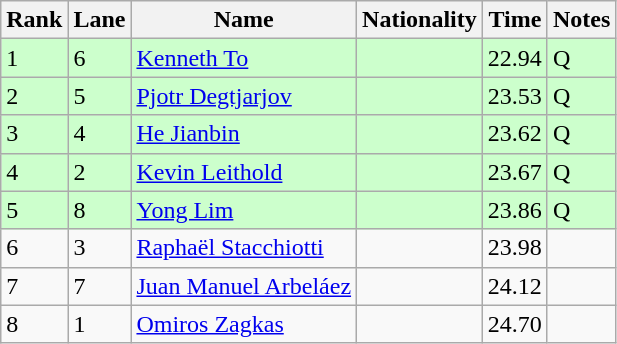<table class="wikitable">
<tr>
<th>Rank</th>
<th>Lane</th>
<th>Name</th>
<th>Nationality</th>
<th>Time</th>
<th>Notes</th>
</tr>
<tr bgcolor=ccffcc>
<td>1</td>
<td>6</td>
<td><a href='#'>Kenneth To</a></td>
<td></td>
<td>22.94</td>
<td>Q</td>
</tr>
<tr bgcolor=ccffcc>
<td>2</td>
<td>5</td>
<td><a href='#'>Pjotr Degtjarjov</a></td>
<td></td>
<td>23.53</td>
<td>Q</td>
</tr>
<tr bgcolor=ccffcc>
<td>3</td>
<td>4</td>
<td><a href='#'>He Jianbin</a></td>
<td></td>
<td>23.62</td>
<td>Q</td>
</tr>
<tr bgcolor=ccffcc>
<td>4</td>
<td>2</td>
<td><a href='#'>Kevin Leithold</a></td>
<td></td>
<td>23.67</td>
<td>Q</td>
</tr>
<tr bgcolor=ccffcc>
<td>5</td>
<td>8</td>
<td><a href='#'>Yong Lim</a></td>
<td></td>
<td>23.86</td>
<td>Q</td>
</tr>
<tr>
<td>6</td>
<td>3</td>
<td><a href='#'>Raphaël Stacchiotti</a></td>
<td></td>
<td>23.98</td>
<td></td>
</tr>
<tr>
<td>7</td>
<td>7</td>
<td><a href='#'>Juan Manuel Arbeláez</a></td>
<td></td>
<td>24.12</td>
<td></td>
</tr>
<tr>
<td>8</td>
<td>1</td>
<td><a href='#'>Omiros Zagkas</a></td>
<td></td>
<td>24.70</td>
<td></td>
</tr>
</table>
